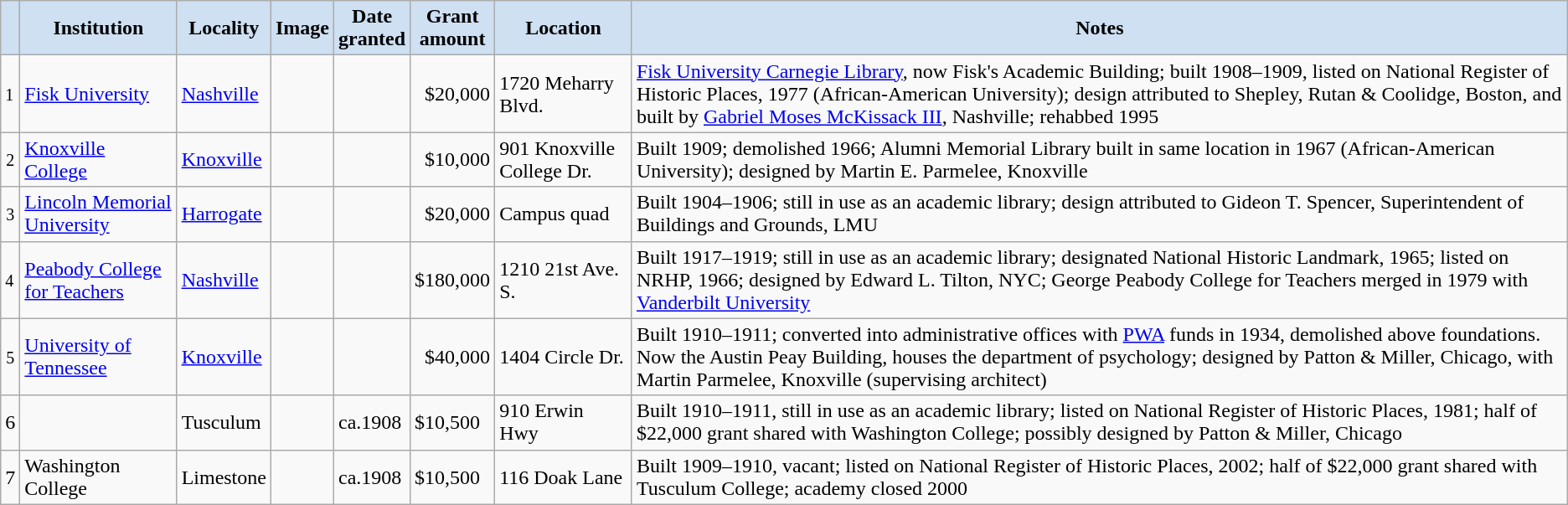<table class="wikitable sortable" align="center">
<tr>
<th style="background-color:#CEE0F2;"></th>
<th style="background-color:#CEE0F2;">Institution</th>
<th style="background-color:#CEE0F2;">Locality</th>
<th style="background-color:#CEE0F2;" class="unsortable">Image</th>
<th style="background-color:#CEE0F2;">Date<br>granted</th>
<th style="background-color:#CEE0F2;">Grant<br>amount</th>
<th style="background-color:#CEE0F2;">Location</th>
<th style="background-color:#CEE0F2;" class="unsortable">Notes</th>
</tr>
<tr ->
<td><small>1</small></td>
<td><a href='#'>Fisk University</a></td>
<td><a href='#'>Nashville</a></td>
<td></td>
<td></td>
<td align=right>$20,000</td>
<td>1720 Meharry Blvd.<br></td>
<td><a href='#'>Fisk University Carnegie Library</a>, now Fisk's Academic Building; built 1908–1909, listed on National Register of Historic Places, 1977 (African-American University); design attributed to Shepley, Rutan & Coolidge, Boston, and built by <a href='#'>Gabriel Moses McKissack III</a>, Nashville; rehabbed 1995</td>
</tr>
<tr ->
<td align=center><small>2</small></td>
<td><a href='#'>Knoxville College</a></td>
<td><a href='#'>Knoxville</a></td>
<td></td>
<td></td>
<td align=right>$10,000</td>
<td>901 Knoxville College Dr.</td>
<td>Built 1909; demolished 1966; Alumni Memorial Library built in same location in 1967 (African-American University); designed by Martin E. Parmelee, Knoxville</td>
</tr>
<tr ->
<td align=center><small>3</small></td>
<td><a href='#'>Lincoln Memorial University</a></td>
<td><a href='#'>Harrogate</a></td>
<td></td>
<td></td>
<td align=right>$20,000</td>
<td>Campus quad<br></td>
<td>Built 1904–1906; still in use as an academic library; design attributed to Gideon T. Spencer, Superintendent of Buildings and Grounds, LMU</td>
</tr>
<tr ->
<td><small>4</small></td>
<td><a href='#'>Peabody College for Teachers</a></td>
<td><a href='#'>Nashville</a></td>
<td></td>
<td></td>
<td align=right>$180,000</td>
<td>1210 21st Ave. S.</td>
<td>Built 1917–1919; still in use as an academic library; designated National Historic Landmark, 1965; listed on NRHP, 1966; designed by Edward L. Tilton, NYC; George Peabody College for Teachers merged in 1979 with <a href='#'>Vanderbilt University</a></td>
</tr>
<tr ->
<td align=center><small>5</small></td>
<td><a href='#'>University of Tennessee</a></td>
<td><a href='#'>Knoxville</a></td>
<td></td>
<td></td>
<td align=right>$40,000</td>
<td>1404 Circle Dr.</td>
<td>Built 1910–1911; converted into administrative offices with <a href='#'>PWA</a> funds in 1934, demolished above foundations. Now the Austin Peay Building, houses the department of psychology; designed by Patton & Miller, Chicago, with Martin Parmelee, Knoxville (supervising architect)</td>
</tr>
<tr>
<td>6</td>
<td></td>
<td>Tusculum</td>
<td></td>
<td>ca.1908</td>
<td>$10,500</td>
<td>910 Erwin Hwy</td>
<td>Built 1910–1911, still in use as an academic library; listed on National Register of Historic Places, 1981; half of $22,000 grant shared with Washington College; possibly designed by Patton & Miller, Chicago</td>
</tr>
<tr>
<td>7</td>
<td>Washington College</td>
<td>Limestone</td>
<td></td>
<td>ca.1908</td>
<td>$10,500</td>
<td>116 Doak Lane</td>
<td>Built 1909–1910, vacant; listed on National Register of Historic Places, 2002; half of $22,000 grant shared with Tusculum College; academy closed 2000</td>
</tr>
</table>
